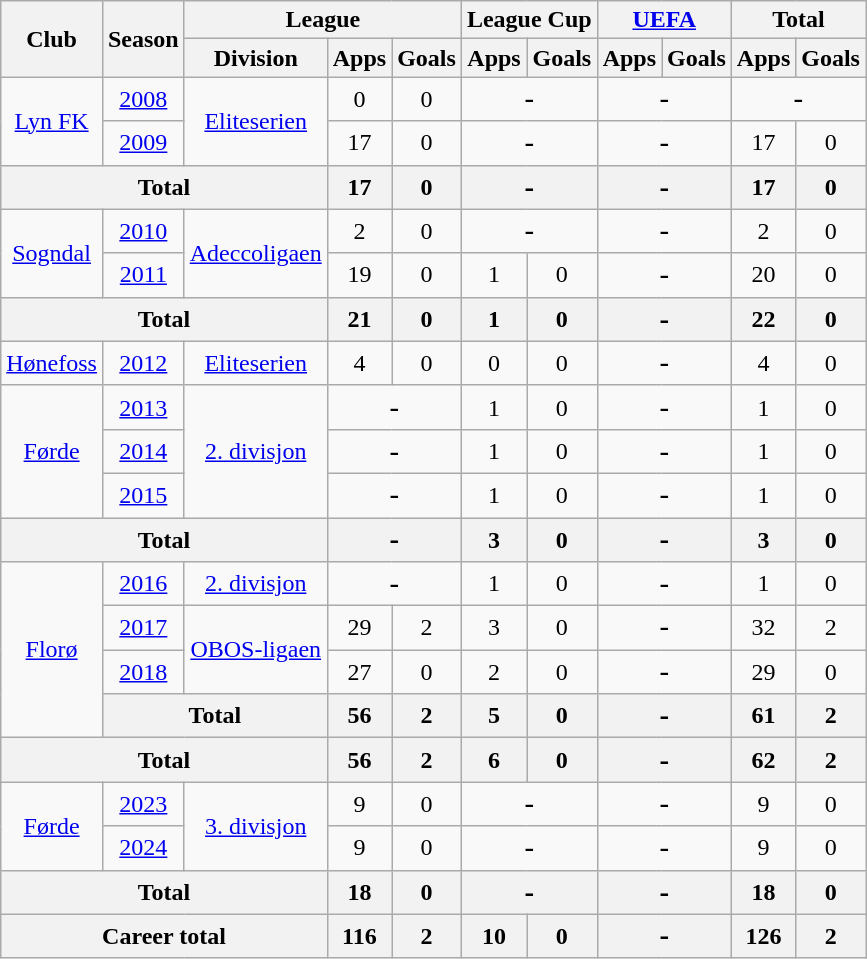<table class="wikitable" style="text-align: center">
<tr>
<th rowspan="2">Club</th>
<th rowspan="2">Season</th>
<th colspan="3">League</th>
<th colspan="2">League Cup</th>
<th colspan="2"><a href='#'>UEFA</a></th>
<th colspan="2">Total</th>
</tr>
<tr>
<th>Division</th>
<th>Apps</th>
<th>Goals</th>
<th>Apps</th>
<th>Goals</th>
<th>Apps</th>
<th>Goals</th>
<th>Apps</th>
<th>Goals</th>
</tr>
<tr>
<td rowspan="2"><a href='#'>Lyn FK</a></td>
<td><a href='#'>2008</a></td>
<td rowspan="2"><a href='#'>Eliteserien</a></td>
<td>0</td>
<td>0</td>
<td colspan="2"><big>-</big></td>
<td colspan="2"><big>-</big></td>
<td colspan="2"><big>-</big></td>
</tr>
<tr>
<td><a href='#'>2009</a></td>
<td>17</td>
<td>0</td>
<td colspan="2"><big>-</big></td>
<td colspan="2"><big>-</big></td>
<td>17</td>
<td>0</td>
</tr>
<tr>
<th colspan="3">Total</th>
<th>17</th>
<th>0</th>
<th colspan="2"><big>-</big></th>
<th colspan="2"><big>-</big></th>
<th>17</th>
<th>0</th>
</tr>
<tr>
<td rowspan="2"><a href='#'>Sogndal</a></td>
<td><a href='#'>2010</a></td>
<td rowspan="2"><a href='#'>Adeccoligaen</a></td>
<td>2</td>
<td>0</td>
<td colspan="2"><big>-</big></td>
<td colspan="2"><big>-</big></td>
<td>2</td>
<td>0</td>
</tr>
<tr>
<td><a href='#'>2011</a></td>
<td>19</td>
<td>0</td>
<td>1</td>
<td>0</td>
<td colspan="2"><big>-</big></td>
<td>20</td>
<td>0</td>
</tr>
<tr>
<th colspan="3">Total</th>
<th>21</th>
<th>0</th>
<th>1</th>
<th>0</th>
<th colspan="2"><big>-</big></th>
<th>22</th>
<th>0</th>
</tr>
<tr>
<td><a href='#'>Hønefoss</a></td>
<td><a href='#'>2012</a></td>
<td><a href='#'>Eliteserien</a></td>
<td>4</td>
<td>0</td>
<td>0</td>
<td>0</td>
<td colspan="2"><big>-</big></td>
<td>4</td>
<td>0</td>
</tr>
<tr>
<td rowspan="3"><a href='#'>Førde</a></td>
<td><a href='#'>2013</a></td>
<td rowspan="3"><a href='#'>2. divisjon</a></td>
<td colspan="2"><big>-</big></td>
<td>1</td>
<td>0</td>
<td colspan="2"><big>-</big></td>
<td>1</td>
<td>0</td>
</tr>
<tr>
<td><a href='#'>2014</a></td>
<td colspan="2"><big>-</big></td>
<td>1</td>
<td>0</td>
<td colspan="2"><big>-</big></td>
<td>1</td>
<td>0</td>
</tr>
<tr>
<td><a href='#'>2015</a></td>
<td colspan="2"><big>-</big></td>
<td>1</td>
<td>0</td>
<td colspan="2"><big>-</big></td>
<td>1</td>
<td>0</td>
</tr>
<tr>
<th colspan="3">Total</th>
<th colspan="2"><big>-</big></th>
<th>3</th>
<th>0</th>
<th colspan="2"><big>-</big></th>
<th>3</th>
<th>0</th>
</tr>
<tr>
<td rowspan="4"><a href='#'>Florø</a></td>
<td><a href='#'>2016</a></td>
<td><a href='#'>2. divisjon</a></td>
<td colspan="2"><big>-</big></td>
<td>1</td>
<td>0</td>
<td colspan="2"><big>-</big></td>
<td>1</td>
<td>0</td>
</tr>
<tr>
<td><a href='#'>2017</a></td>
<td rowspan="2"><a href='#'>OBOS-ligaen</a></td>
<td>29</td>
<td>2</td>
<td>3</td>
<td>0</td>
<td colspan="2"><big>-</big></td>
<td>32</td>
<td>2</td>
</tr>
<tr>
<td><a href='#'>2018</a></td>
<td>27</td>
<td>0</td>
<td>2</td>
<td>0</td>
<td colspan="2"><big>-</big></td>
<td>29</td>
<td>0</td>
</tr>
<tr>
<th colspan="2">Total</th>
<th>56</th>
<th>2</th>
<th>5</th>
<th>0</th>
<th colspan="2"><big>-</big></th>
<th>61</th>
<th>2</th>
</tr>
<tr>
<th colspan="3">Total</th>
<th>56</th>
<th>2</th>
<th>6</th>
<th>0</th>
<th colspan="2"><big>-</big></th>
<th>62</th>
<th>2</th>
</tr>
<tr>
<td rowspan="2"><a href='#'>Førde</a></td>
<td><a href='#'>2023</a></td>
<td rowspan="2"><a href='#'>3. divisjon</a></td>
<td>9</td>
<td>0</td>
<td colspan="2"><big>-</big></td>
<td colspan="2"><big>-</big></td>
<td>9</td>
<td>0</td>
</tr>
<tr>
<td><a href='#'>2024</a></td>
<td>9</td>
<td>0</td>
<td colspan="2"><big>-</big></td>
<td colspan="2"><big>-</big></td>
<td>9</td>
<td>0</td>
</tr>
<tr>
<th colspan="3">Total</th>
<th>18</th>
<th>0</th>
<th colspan="2"><big>-</big></th>
<th colspan="2"><big>-</big></th>
<th>18</th>
<th>0</th>
</tr>
<tr>
<th colspan="3">Career total</th>
<th>116</th>
<th>2</th>
<th>10</th>
<th>0</th>
<th colspan="2"><big>-</big></th>
<th>126</th>
<th>2</th>
</tr>
</table>
